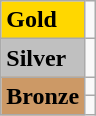<table class="wikitable">
<tr>
<td bgcolor="gold"><strong>Gold</strong></td>
<td></td>
</tr>
<tr>
<td bgcolor="silver"><strong>Silver</strong></td>
<td></td>
</tr>
<tr>
<td rowspan="2" bgcolor="#cc9966"><strong>Bronze</strong></td>
<td></td>
</tr>
<tr>
<td></td>
</tr>
</table>
